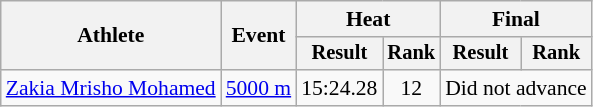<table class=wikitable style="font-size:90%">
<tr>
<th rowspan="2">Athlete</th>
<th rowspan="2">Event</th>
<th colspan="2">Heat</th>
<th colspan="2">Final</th>
</tr>
<tr style="font-size:95%">
<th>Result</th>
<th>Rank</th>
<th>Result</th>
<th>Rank</th>
</tr>
<tr align=center>
<td align=left><a href='#'>Zakia Mrisho Mohamed</a></td>
<td align=left><a href='#'>5000 m</a></td>
<td>15:24.28</td>
<td>12</td>
<td colspan=2>Did not advance</td>
</tr>
</table>
